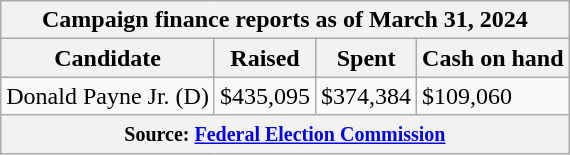<table class="wikitable sortable">
<tr>
<th colspan=4>Campaign finance reports as of March 31, 2024</th>
</tr>
<tr style="text-align:center;">
<th>Candidate</th>
<th>Raised</th>
<th>Spent</th>
<th>Cash on hand</th>
</tr>
<tr>
<td>Donald Payne Jr. (D)</td>
<td>$435,095</td>
<td>$374,384</td>
<td>$109,060</td>
</tr>
<tr>
<th colspan="4"><small>Source: <a href='#'>Federal Election Commission</a></small></th>
</tr>
</table>
